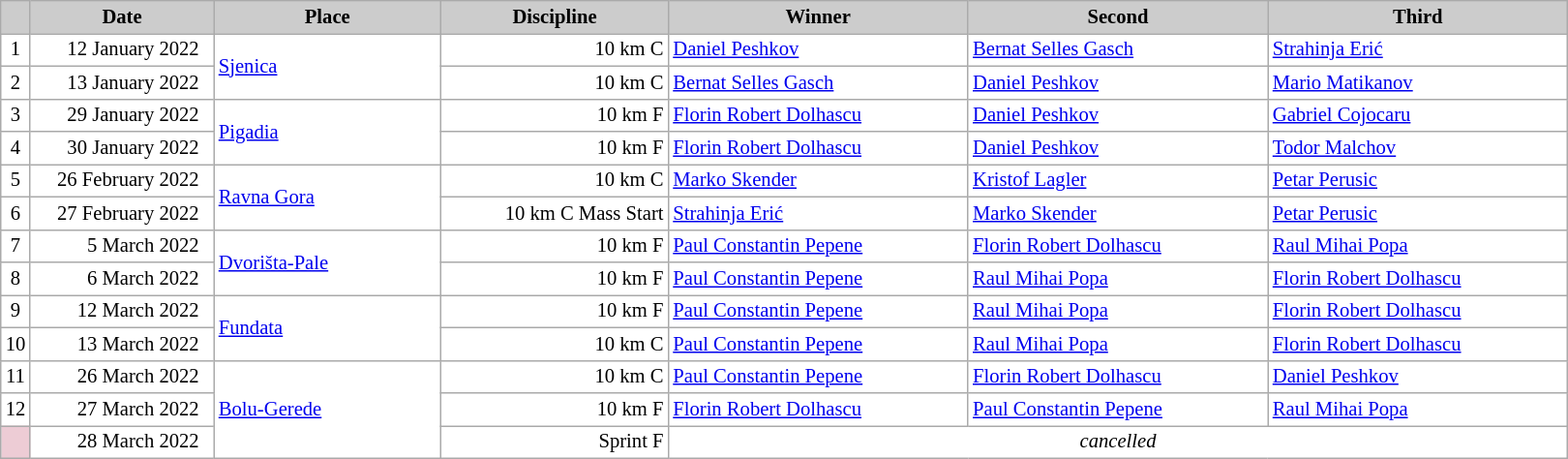<table class="wikitable plainrowheaders" style="background:#fff; font-size:86%; line-height:16px; border:grey solid 1px; border-collapse:collapse;">
<tr style="background:#ccc; text-align:center;">
<th scope="col" style="background:#ccc; width=30 px;"></th>
<th scope="col" style="background:#ccc; width:120px;">Date</th>
<th scope="col" style="background:#ccc; width:150px;">Place</th>
<th scope="col" style="background:#ccc; width:150px;">Discipline</th>
<th scope="col" style="background:#ccc; width:200px;">Winner</th>
<th scope="col" style="background:#ccc; width:200px;">Second</th>
<th scope="col" style="background:#ccc; width:200px;">Third</th>
</tr>
<tr>
<td align=center>1</td>
<td align=right>12 January 2022  </td>
<td rowspan=2> <a href='#'>Sjenica</a></td>
<td align=right>10 km C</td>
<td> <a href='#'>Daniel Peshkov</a></td>
<td> <a href='#'>Bernat Selles Gasch</a></td>
<td> <a href='#'>Strahinja Erić</a></td>
</tr>
<tr>
<td align=center>2</td>
<td align=right>13 January 2022  </td>
<td align=right>10 km C</td>
<td> <a href='#'>Bernat Selles Gasch</a></td>
<td> <a href='#'>Daniel Peshkov</a></td>
<td> <a href='#'>Mario Matikanov</a></td>
</tr>
<tr>
<td align=center>3</td>
<td align=right>29 January 2022  </td>
<td rowspan=2> <a href='#'>Pigadia</a></td>
<td align=right>10 km F</td>
<td> <a href='#'>Florin Robert Dolhascu</a></td>
<td> <a href='#'>Daniel Peshkov</a></td>
<td> <a href='#'>Gabriel Cojocaru</a></td>
</tr>
<tr>
<td align=center>4</td>
<td align=right>30 January 2022  </td>
<td align=right>10 km F</td>
<td> <a href='#'>Florin Robert Dolhascu</a></td>
<td> <a href='#'>Daniel Peshkov</a></td>
<td> <a href='#'>Todor Malchov</a></td>
</tr>
<tr>
<td align=center>5</td>
<td align=right>26 February 2022  </td>
<td rowspan=2> <a href='#'>Ravna Gora</a></td>
<td align=right>10 km C</td>
<td> <a href='#'>Marko Skender</a></td>
<td> <a href='#'>Kristof Lagler</a></td>
<td> <a href='#'>Petar Perusic</a></td>
</tr>
<tr>
<td align=center>6</td>
<td align=right>27 February 2022  </td>
<td align=right>10 km C Mass Start</td>
<td> <a href='#'>Strahinja Erić</a></td>
<td> <a href='#'>Marko Skender</a></td>
<td> <a href='#'>Petar Perusic</a></td>
</tr>
<tr>
<td align=center>7</td>
<td align=right>5 March 2022  </td>
<td rowspan=2> <a href='#'>Dvorišta-Pale</a></td>
<td align=right>10 km F</td>
<td> <a href='#'>Paul Constantin Pepene</a></td>
<td> <a href='#'>Florin Robert Dolhascu</a></td>
<td> <a href='#'>Raul Mihai Popa</a></td>
</tr>
<tr>
<td align=center>8</td>
<td align=right>6 March 2022  </td>
<td align=right>10 km F</td>
<td> <a href='#'>Paul Constantin Pepene</a></td>
<td> <a href='#'>Raul Mihai Popa</a></td>
<td> <a href='#'>Florin Robert Dolhascu</a></td>
</tr>
<tr>
<td align=center>9</td>
<td align=right>12 March 2022  </td>
<td rowspan=2> <a href='#'>Fundata</a></td>
<td align=right>10 km F</td>
<td> <a href='#'>Paul Constantin Pepene</a></td>
<td> <a href='#'>Raul Mihai Popa</a></td>
<td> <a href='#'>Florin Robert Dolhascu</a></td>
</tr>
<tr>
<td align=center>10</td>
<td align=right>13 March 2022  </td>
<td align=right>10 km C</td>
<td> <a href='#'>Paul Constantin Pepene</a></td>
<td> <a href='#'>Raul Mihai Popa</a></td>
<td> <a href='#'>Florin Robert Dolhascu</a></td>
</tr>
<tr>
<td align=center>11</td>
<td align=right>26 March 2022  </td>
<td rowspan=3> <a href='#'>Bolu-Gerede</a></td>
<td align=right>10 km C</td>
<td> <a href='#'>Paul Constantin Pepene</a></td>
<td> <a href='#'>Florin Robert Dolhascu</a></td>
<td> <a href='#'>Daniel Peshkov</a></td>
</tr>
<tr>
<td align=center>12</td>
<td align=right>27 March 2022  </td>
<td align=right>10 km F</td>
<td> <a href='#'>Florin Robert Dolhascu</a></td>
<td> <a href='#'>Paul Constantin Pepene</a></td>
<td> <a href='#'>Raul Mihai Popa</a></td>
</tr>
<tr>
<td bgcolor="EDCCD5"></td>
<td align=right>28 March 2022  </td>
<td align=right>Sprint F</td>
<td colspan=3 align=center><em>cancelled</em></td>
</tr>
</table>
